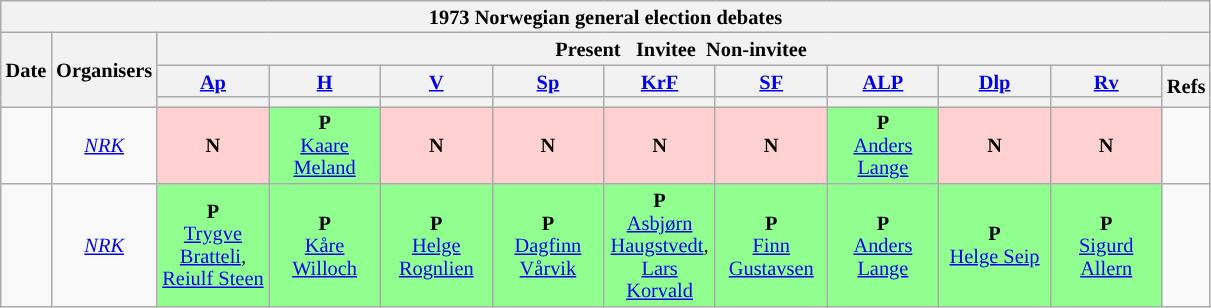<table class="wikitable" style="font-size:85%; line-height:15px; text-align:center;">
<tr>
<th colspan="13">1973 Norwegian general election debates</th>
</tr>
<tr>
<th rowspan="3">Date</th>
<th rowspan="3">Organisers</th>
<th colspan="10"> Present    Invitee  Non-invitee </th>
</tr>
<tr>
<th scope="col" style="width:5em;"><a href='#'>Ap</a></th>
<th scope="col" style="width:5em;"><a href='#'>H</a></th>
<th scope="col" style="width:5em;"><a href='#'>V</a></th>
<th scope="col" style="width:5em;"><a href='#'>Sp</a></th>
<th scope="col" style="width:5em;"><a href='#'>KrF</a></th>
<th scope="col" style="width:5em;"><a href='#'>SF</a></th>
<th scope="col" style="width:5em;"><a href='#'>ALP</a></th>
<th scope="col" style="width:5em;"><a href='#'>Dlp</a></th>
<th scope="col" style="width:5em;"><a href='#'>Rv</a></th>
<th rowspan="2">Refs</th>
</tr>
<tr>
<th style="background:"></th>
<th style="background:"></th>
<th style="background:"></th>
<th style="background:"></th>
<th style="background:"></th>
<th style="background:"></th>
<th style="background:"></th>
<th style="background:"></th>
<th style="background:"></th>
</tr>
<tr>
<td></td>
<td><em><a href='#'>NRK</a></em></td>
<td style="background:#FFD0D0"><strong>N</strong><br></td>
<td style="background:#90FF90"><strong>P</strong><br><a href='#'>Kaare Meland</a></td>
<td style="background:#FFD0D0"><strong>N</strong><br></td>
<td style="background:#FFD0D0"><strong>N</strong><br></td>
<td style="background:#FFD0D0"><strong>N</strong><br></td>
<td style="background:#FFD0D0"><strong>N</strong><br></td>
<td style="background:#90FF90"><strong>P</strong><br><a href='#'>Anders Lange</a></td>
<td style="background:#FFD0D0"><strong>N</strong><br></td>
<td style="background:#FFD0D0"><strong>N</strong><br></td>
<td></td>
</tr>
<tr>
<td></td>
<td><em><a href='#'>NRK</a></em></td>
<td style="background:#90FF90"><strong>P</strong><br><a href='#'>Trygve Bratteli</a>, <a href='#'>Reiulf Steen</a></td>
<td style="background:#90FF90"><strong>P</strong><br><a href='#'>Kåre Willoch</a></td>
<td style="background:#90FF90"><strong>P</strong><br><a href='#'>Helge Rognlien</a></td>
<td style="background:#90FF90"><strong>P</strong><br><a href='#'>Dagfinn Vårvik</a></td>
<td style="background:#90FF90"><strong>P</strong><br><a href='#'>Asbjørn Haugstvedt</a>, <a href='#'>Lars Korvald</a></td>
<td style="background:#90FF90"><strong>P</strong><br><a href='#'>Finn Gustavsen</a></td>
<td style="background:#90FF90"><strong>P</strong><br><a href='#'>Anders Lange</a></td>
<td style="background:#90FF90"><strong>P</strong><br><a href='#'>Helge Seip</a></td>
<td style="background:#90FF90"><strong>P</strong><br><a href='#'>Sigurd Allern</a></td>
<td></td>
</tr>
</table>
